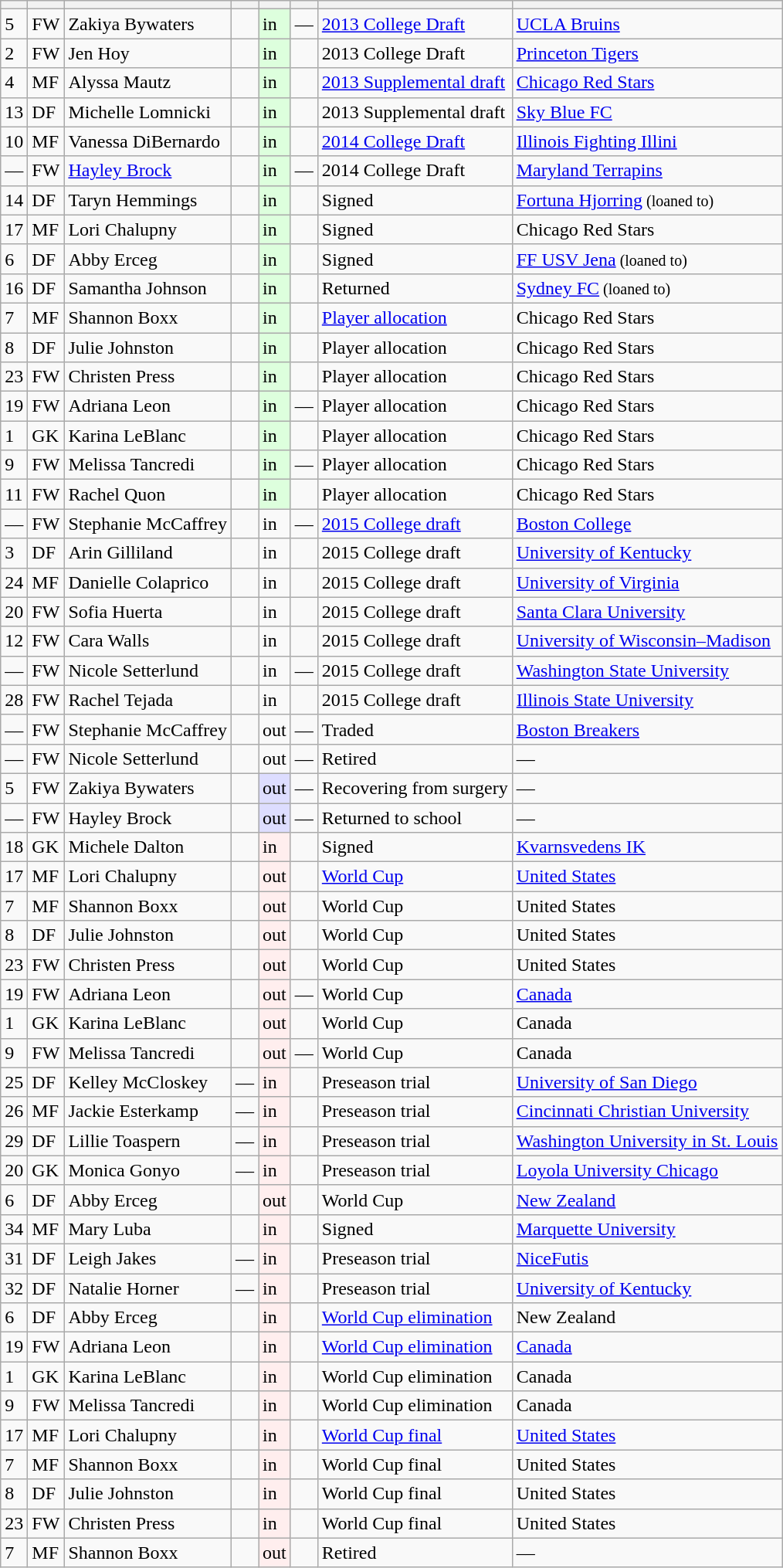<table class="wikitable collapsible sortable">
<tr>
<th></th>
<th></th>
<th></th>
<th></th>
<th></th>
<th></th>
<th></th>
<th></th>
</tr>
<tr>
<td>5</td>
<td>FW</td>
<td>Zakiya Bywaters</td>
<td></td>
<td style="background:#DDFFDD;">in</td>
<td>––</td>
<td><a href='#'>2013 College Draft</a></td>
<td><a href='#'>UCLA Bruins</a></td>
</tr>
<tr>
<td>2</td>
<td>FW</td>
<td>Jen Hoy</td>
<td></td>
<td style="background:#DDFFDD;">in</td>
<td></td>
<td>2013 College Draft</td>
<td><a href='#'>Princeton Tigers</a></td>
</tr>
<tr>
<td>4</td>
<td>MF</td>
<td>Alyssa Mautz</td>
<td></td>
<td style="background:#DDFFDD;">in</td>
<td></td>
<td><a href='#'>2013 Supplemental draft</a></td>
<td><a href='#'>Chicago Red Stars</a></td>
</tr>
<tr>
<td>13</td>
<td>DF</td>
<td>Michelle Lomnicki</td>
<td></td>
<td style="background:#DDFFDD;">in</td>
<td></td>
<td>2013 Supplemental draft</td>
<td><a href='#'>Sky Blue FC</a></td>
</tr>
<tr>
<td>10</td>
<td>MF</td>
<td>Vanessa DiBernardo</td>
<td></td>
<td style="background:#DDFFDD;">in</td>
<td></td>
<td><a href='#'>2014 College Draft</a></td>
<td><a href='#'>Illinois Fighting Illini</a></td>
</tr>
<tr>
<td>––</td>
<td>FW</td>
<td><a href='#'>Hayley Brock</a></td>
<td></td>
<td style="background:#DDFFDD;">in</td>
<td>––</td>
<td>2014 College Draft</td>
<td><a href='#'>Maryland Terrapins</a></td>
</tr>
<tr>
<td>14</td>
<td>DF</td>
<td>Taryn Hemmings</td>
<td></td>
<td style="background:#DDFFDD;">in</td>
<td></td>
<td>Signed</td>
<td><a href='#'>Fortuna Hjorring</a><small> (loaned to)</small></td>
</tr>
<tr>
<td>17</td>
<td>MF</td>
<td>Lori Chalupny</td>
<td></td>
<td style="background:#DDFFDD;">in</td>
<td></td>
<td>Signed</td>
<td>Chicago Red Stars</td>
</tr>
<tr>
<td>6</td>
<td>DF</td>
<td>Abby Erceg</td>
<td></td>
<td style="background:#DDFFDD;">in</td>
<td></td>
<td>Signed</td>
<td><a href='#'>FF USV Jena</a><small> (loaned to)</small></td>
</tr>
<tr>
<td>16</td>
<td>DF</td>
<td>Samantha Johnson</td>
<td></td>
<td style="background:#DDFFDD;">in</td>
<td></td>
<td>Returned</td>
<td><a href='#'>Sydney FC</a><small> (loaned to)</small></td>
</tr>
<tr>
<td>7</td>
<td>MF</td>
<td>Shannon Boxx</td>
<td></td>
<td style="background:#DDFFDD;">in</td>
<td></td>
<td><a href='#'>Player allocation</a></td>
<td>Chicago Red Stars</td>
</tr>
<tr>
<td>8</td>
<td>DF</td>
<td>Julie Johnston</td>
<td></td>
<td style="background:#DDFFDD;">in</td>
<td></td>
<td>Player allocation</td>
<td>Chicago Red Stars</td>
</tr>
<tr>
<td>23</td>
<td>FW</td>
<td>Christen Press</td>
<td></td>
<td style="background:#DDFFDD;">in</td>
<td></td>
<td>Player allocation</td>
<td>Chicago Red Stars</td>
</tr>
<tr>
<td>19</td>
<td>FW</td>
<td>Adriana Leon</td>
<td></td>
<td style="background:#DDFFDD;">in</td>
<td>––</td>
<td>Player allocation</td>
<td>Chicago Red Stars</td>
</tr>
<tr>
<td>1</td>
<td>GK</td>
<td>Karina LeBlanc</td>
<td></td>
<td style="background:#DDFFDD;">in</td>
<td></td>
<td>Player allocation</td>
<td>Chicago Red Stars</td>
</tr>
<tr>
<td>9</td>
<td>FW</td>
<td>Melissa Tancredi</td>
<td></td>
<td style="background:#DDFFDD;">in</td>
<td>––</td>
<td>Player allocation</td>
<td>Chicago Red Stars</td>
</tr>
<tr>
<td>11</td>
<td>FW</td>
<td>Rachel Quon</td>
<td></td>
<td style="background:#DDFFDD;">in</td>
<td></td>
<td>Player allocation</td>
<td>Chicago Red Stars</td>
</tr>
<tr>
<td>––</td>
<td>FW</td>
<td>Stephanie McCaffrey</td>
<td></td>
<td>in</td>
<td>––</td>
<td><a href='#'>2015 College draft</a></td>
<td><a href='#'>Boston College</a></td>
</tr>
<tr>
<td>3</td>
<td>DF</td>
<td>Arin Gilliland</td>
<td></td>
<td>in</td>
<td></td>
<td>2015 College draft</td>
<td><a href='#'>University of Kentucky</a></td>
</tr>
<tr>
<td>24</td>
<td>MF</td>
<td>Danielle Colaprico</td>
<td></td>
<td>in</td>
<td></td>
<td>2015 College draft</td>
<td><a href='#'>University of Virginia</a></td>
</tr>
<tr>
<td>20</td>
<td>FW</td>
<td>Sofia Huerta</td>
<td></td>
<td>in</td>
<td></td>
<td>2015 College draft</td>
<td><a href='#'>Santa Clara University</a></td>
</tr>
<tr>
<td>12</td>
<td>FW</td>
<td>Cara Walls</td>
<td></td>
<td>in</td>
<td></td>
<td>2015 College draft</td>
<td><a href='#'>University of Wisconsin–Madison</a></td>
</tr>
<tr>
<td>––</td>
<td>FW</td>
<td>Nicole Setterlund</td>
<td></td>
<td>in</td>
<td>––</td>
<td>2015 College draft</td>
<td><a href='#'>Washington State University</a></td>
</tr>
<tr>
<td>28</td>
<td>FW</td>
<td>Rachel Tejada</td>
<td></td>
<td>in</td>
<td></td>
<td>2015 College draft</td>
<td><a href='#'>Illinois State University</a></td>
</tr>
<tr>
<td>––</td>
<td>FW</td>
<td>Stephanie McCaffrey</td>
<td></td>
<td>out</td>
<td>––</td>
<td>Traded</td>
<td><a href='#'>Boston Breakers</a></td>
</tr>
<tr>
<td>––</td>
<td>FW</td>
<td>Nicole Setterlund</td>
<td></td>
<td>out</td>
<td>––</td>
<td>Retired</td>
<td>––</td>
</tr>
<tr>
<td>5</td>
<td>FW</td>
<td>Zakiya Bywaters</td>
<td></td>
<td style="background:#DDDDFF;">out</td>
<td>––</td>
<td>Recovering from surgery</td>
<td>––</td>
</tr>
<tr>
<td>––</td>
<td>FW</td>
<td>Hayley Brock</td>
<td></td>
<td style="background:#DDDDFF;">out</td>
<td>––</td>
<td>Returned to school</td>
<td>––</td>
</tr>
<tr>
<td>18</td>
<td>GK</td>
<td>Michele Dalton</td>
<td></td>
<td style="background:#FFEEEE;">in</td>
<td></td>
<td>Signed</td>
<td><a href='#'>Kvarnsvedens IK</a></td>
</tr>
<tr>
<td>17</td>
<td>MF</td>
<td>Lori Chalupny</td>
<td></td>
<td style="background:#FFEEEE;">out</td>
<td></td>
<td><a href='#'>World Cup</a></td>
<td><a href='#'>United States</a></td>
</tr>
<tr>
<td>7</td>
<td>MF</td>
<td>Shannon Boxx</td>
<td></td>
<td style="background:#FFEEEE;">out</td>
<td></td>
<td>World Cup</td>
<td>United States</td>
</tr>
<tr>
<td>8</td>
<td>DF</td>
<td>Julie Johnston</td>
<td></td>
<td style="background:#FFEEEE;">out</td>
<td></td>
<td>World Cup</td>
<td>United States</td>
</tr>
<tr>
<td>23</td>
<td>FW</td>
<td>Christen Press</td>
<td></td>
<td style="background:#FFEEEE;">out</td>
<td></td>
<td>World Cup</td>
<td>United States</td>
</tr>
<tr>
<td>19</td>
<td>FW</td>
<td>Adriana Leon</td>
<td></td>
<td style="background:#FFEEEE;">out</td>
<td>––</td>
<td>World Cup</td>
<td><a href='#'>Canada</a></td>
</tr>
<tr>
<td>1</td>
<td>GK</td>
<td>Karina LeBlanc</td>
<td></td>
<td style="background:#FFEEEE;">out</td>
<td></td>
<td>World Cup</td>
<td>Canada</td>
</tr>
<tr>
<td>9</td>
<td>FW</td>
<td>Melissa Tancredi</td>
<td></td>
<td style="background:#FFEEEE;">out</td>
<td>––</td>
<td>World Cup</td>
<td>Canada</td>
</tr>
<tr>
<td>25</td>
<td>DF</td>
<td>Kelley McCloskey</td>
<td>––</td>
<td style="background:#FFEEEE;">in</td>
<td></td>
<td>Preseason trial</td>
<td><a href='#'>University of San Diego</a></td>
</tr>
<tr>
<td>26</td>
<td>MF</td>
<td>Jackie Esterkamp</td>
<td>––</td>
<td style="background:#FFEEEE;">in</td>
<td></td>
<td>Preseason trial</td>
<td><a href='#'>Cincinnati Christian University</a></td>
</tr>
<tr>
<td>29</td>
<td>DF</td>
<td>Lillie Toaspern</td>
<td>––</td>
<td style="background:#FFEEEE;">in</td>
<td></td>
<td>Preseason trial</td>
<td><a href='#'>Washington University in St. Louis</a></td>
</tr>
<tr>
<td>20</td>
<td>GK</td>
<td>Monica Gonyo</td>
<td>––</td>
<td style="background:#FFEEEE;">in</td>
<td></td>
<td>Preseason trial</td>
<td><a href='#'>Loyola University Chicago</a></td>
</tr>
<tr>
<td>6</td>
<td>DF</td>
<td>Abby Erceg</td>
<td></td>
<td style="background:#FFEEEE;">out</td>
<td></td>
<td>World Cup</td>
<td><a href='#'>New Zealand</a></td>
</tr>
<tr>
<td>34</td>
<td>MF</td>
<td>Mary Luba</td>
<td></td>
<td style="background:#FFEEEE;">in</td>
<td></td>
<td>Signed</td>
<td><a href='#'>Marquette University</a></td>
</tr>
<tr>
<td>31</td>
<td>DF</td>
<td>Leigh Jakes</td>
<td>––</td>
<td style="background:#FFEEEE;">in</td>
<td></td>
<td>Preseason trial</td>
<td><a href='#'>NiceFutis</a></td>
</tr>
<tr>
<td>32</td>
<td>DF</td>
<td>Natalie Horner</td>
<td>––</td>
<td style="background:#FFEEEE;">in</td>
<td></td>
<td>Preseason trial</td>
<td><a href='#'>University of Kentucky</a></td>
</tr>
<tr>
<td>6</td>
<td>DF</td>
<td>Abby Erceg</td>
<td></td>
<td style="background:#FFEEEE;">in</td>
<td></td>
<td><a href='#'>World Cup elimination</a></td>
<td>New Zealand</td>
</tr>
<tr>
<td>19</td>
<td>FW</td>
<td>Adriana Leon</td>
<td></td>
<td style="background:#FFEEEE;">in</td>
<td></td>
<td><a href='#'>World Cup elimination</a></td>
<td><a href='#'>Canada</a></td>
</tr>
<tr>
<td>1</td>
<td>GK</td>
<td>Karina LeBlanc</td>
<td></td>
<td style="background:#FFEEEE;">in</td>
<td></td>
<td>World Cup elimination</td>
<td>Canada</td>
</tr>
<tr>
<td>9</td>
<td>FW</td>
<td>Melissa Tancredi</td>
<td></td>
<td style="background:#FFEEEE;">in</td>
<td></td>
<td>World Cup elimination</td>
<td>Canada</td>
</tr>
<tr>
<td>17</td>
<td>MF</td>
<td>Lori Chalupny</td>
<td></td>
<td style="background:#FFEEEE;">in</td>
<td></td>
<td><a href='#'>World Cup final</a></td>
<td><a href='#'>United States</a></td>
</tr>
<tr>
<td>7</td>
<td>MF</td>
<td>Shannon Boxx</td>
<td></td>
<td style="background:#FFEEEE;">in</td>
<td></td>
<td>World Cup final</td>
<td>United States</td>
</tr>
<tr>
<td>8</td>
<td>DF</td>
<td>Julie Johnston</td>
<td></td>
<td style="background:#FFEEEE;">in</td>
<td></td>
<td>World Cup final</td>
<td>United States</td>
</tr>
<tr>
<td>23</td>
<td>FW</td>
<td>Christen Press</td>
<td></td>
<td style="background:#FFEEEE;">in</td>
<td></td>
<td>World Cup final</td>
<td>United States</td>
</tr>
<tr>
<td>7</td>
<td>MF</td>
<td>Shannon Boxx</td>
<td></td>
<td style="background:#FFEEEE;">out</td>
<td></td>
<td>Retired</td>
<td>––</td>
</tr>
</table>
